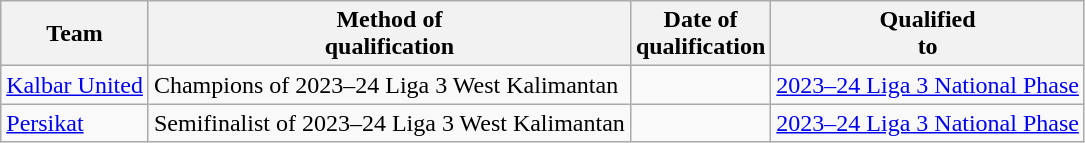<table class="wikitable sortable" style="text-align: left;">
<tr>
<th>Team</th>
<th>Method of <br> qualification</th>
<th>Date of <br> qualification</th>
<th>Qualified <br> to<br></th>
</tr>
<tr>
<td><a href='#'>Kalbar United</a></td>
<td {{Sort>Champions of 2023–24 Liga 3 West Kalimantan</td>
<td></td>
<td><a href='#'>2023–24 Liga 3 National Phase</a></td>
</tr>
<tr>
<td><a href='#'>Persikat</a></td>
<td {{Sort>Semifinalist of 2023–24 Liga 3 West Kalimantan</td>
<td></td>
<td><a href='#'>2023–24 Liga 3 National Phase</a></td>
</tr>
</table>
